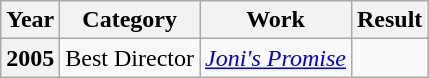<table class="wikitable plainrowheaders sortable">
<tr>
<th>Year</th>
<th>Category</th>
<th>Work</th>
<th>Result</th>
</tr>
<tr>
<th>2005</th>
<td>Best Director</td>
<td><em><a href='#'>Joni's Promise</a></em></td>
<td></td>
</tr>
</table>
